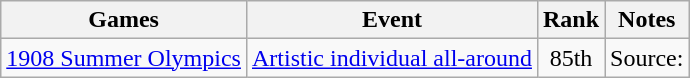<table class="wikitable" style=" text-align:center;">
<tr>
<th>Games</th>
<th>Event</th>
<th>Rank</th>
<th>Notes</th>
</tr>
<tr>
<td><a href='#'>1908 Summer Olympics</a></td>
<td><a href='#'>Artistic individual all-around</a></td>
<td>85th</td>
<td>Source: </td>
</tr>
</table>
